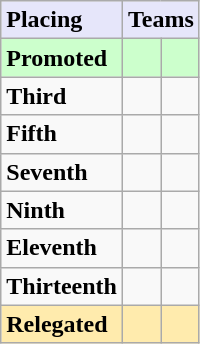<table class=wikitable>
<tr style="background:#e6e6fa;">
<td><strong>Placing</strong></td>
<td colspan="2" style="text-align:center"><strong>Teams</strong></td>
</tr>
<tr style="background:#ccffcc;">
<td><strong>Promoted</strong></td>
<td></td>
<td></td>
</tr>
<tr>
<td><strong>Third</strong></td>
<td></td>
<td></td>
</tr>
<tr>
<td><strong>Fifth</strong></td>
<td></td>
<td></td>
</tr>
<tr>
<td><strong>Seventh</strong></td>
<td></td>
<td></td>
</tr>
<tr>
<td><strong>Ninth</strong></td>
<td></td>
<td></td>
</tr>
<tr>
<td><strong>Eleventh</strong></td>
<td></td>
<td></td>
</tr>
<tr>
<td><strong>Thirteenth</strong></td>
<td></td>
<td></td>
</tr>
<tr style="background:#ffebad;">
<td><strong>Relegated</strong></td>
<td></td>
<td></td>
</tr>
</table>
